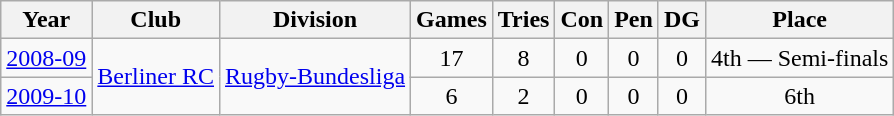<table class="wikitable">
<tr>
<th>Year</th>
<th>Club</th>
<th>Division</th>
<th>Games</th>
<th>Tries</th>
<th>Con</th>
<th>Pen</th>
<th>DG</th>
<th>Place</th>
</tr>
<tr align="center">
<td><a href='#'>2008-09</a></td>
<td rowspan=2><a href='#'>Berliner RC</a></td>
<td rowspan=2><a href='#'>Rugby-Bundesliga</a></td>
<td>17</td>
<td>8</td>
<td>0</td>
<td>0</td>
<td>0</td>
<td>4th — Semi-finals</td>
</tr>
<tr align="center">
<td><a href='#'>2009-10</a></td>
<td>6</td>
<td>2</td>
<td>0</td>
<td>0</td>
<td>0</td>
<td>6th</td>
</tr>
</table>
